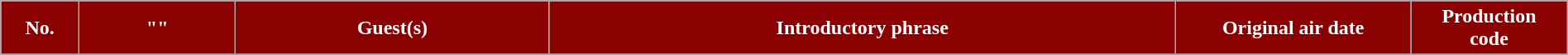<table class="wikitable plainrowheaders" style="width:100%; margin:auto;">
<tr>
<th style="background-color: #8B0000; color:#ffffff" width=5%><abbr>No.</abbr></th>
<th style="background-color: #8B0000; color:#ffffff" width=10%>"<a href='#'></a>"</th>
<th style="background-color: #8B0000; color:#ffffff" width=20%>Guest(s)</th>
<th style="background-color: #8B0000; color:#ffffff" width=40%>Introductory phrase</th>
<th style="background-color: #8B0000; color:#ffffff" width=15%>Original air date</th>
<th style="background-color: #8B0000; color:#ffffff" width=10%>Production <br> code</th>
</tr>
<tr>
</tr>
</table>
